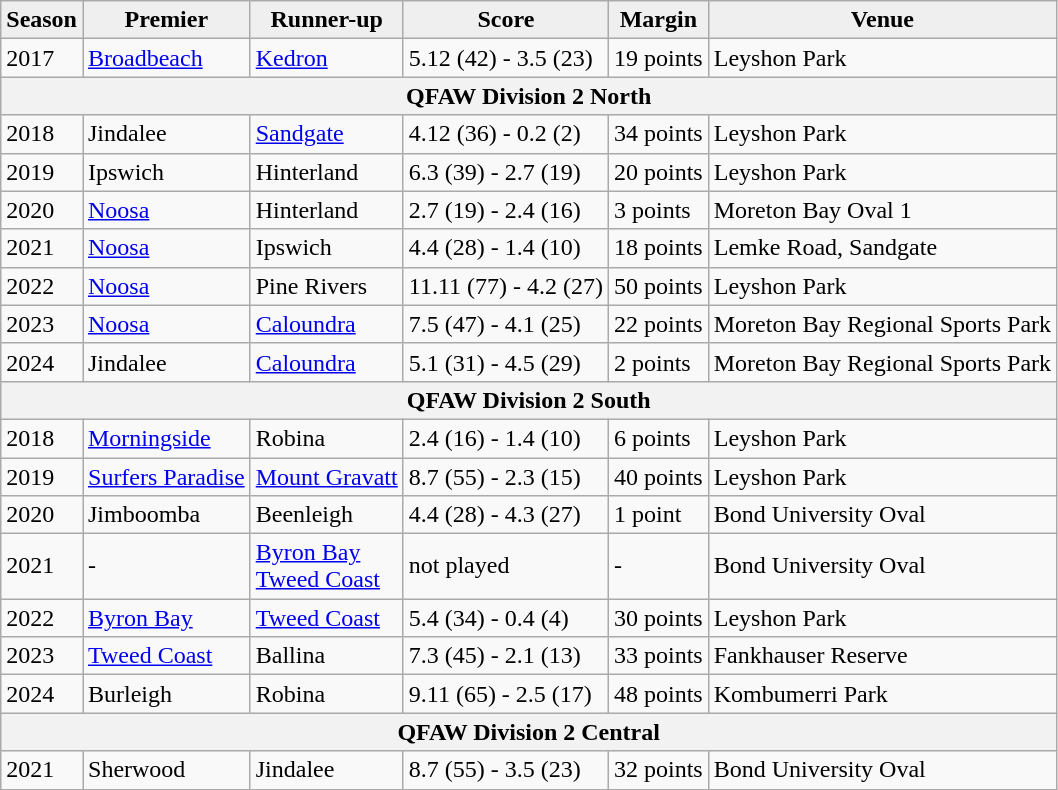<table class="wikitable">
<tr bgcolor=#efefef>
<td align="center"><strong>Season</strong></td>
<td align="center"><strong>Premier</strong></td>
<td align="center"><strong>Runner-up</strong></td>
<td align="center"><strong>Score</strong></td>
<td align="center"><strong>Margin</strong></td>
<td align="center"><strong>Venue</strong></td>
</tr>
<tr>
<td>2017</td>
<td><a href='#'>Broadbeach</a></td>
<td><a href='#'>Kedron</a></td>
<td>5.12 (42) - 3.5 (23)</td>
<td>19 points</td>
<td>Leyshon Park</td>
</tr>
<tr>
<th colspan="6">QFAW Division 2 North</th>
</tr>
<tr>
<td>2018</td>
<td>Jindalee</td>
<td><a href='#'>Sandgate</a></td>
<td>4.12 (36) - 0.2 (2)</td>
<td>34 points</td>
<td>Leyshon Park</td>
</tr>
<tr>
<td>2019</td>
<td>Ipswich</td>
<td>Hinterland</td>
<td>6.3 (39) - 2.7 (19)</td>
<td>20 points</td>
<td>Leyshon Park</td>
</tr>
<tr>
<td>2020</td>
<td><a href='#'>Noosa</a></td>
<td>Hinterland</td>
<td>2.7 (19) - 2.4 (16)</td>
<td>3 points</td>
<td>Moreton Bay Oval 1</td>
</tr>
<tr>
<td>2021</td>
<td><a href='#'>Noosa</a></td>
<td>Ipswich</td>
<td>4.4 (28) - 1.4 (10)</td>
<td>18 points</td>
<td>Lemke Road, Sandgate</td>
</tr>
<tr>
<td>2022</td>
<td><a href='#'>Noosa</a></td>
<td>Pine Rivers</td>
<td>11.11 (77) - 4.2 (27)</td>
<td>50 points</td>
<td>Leyshon Park</td>
</tr>
<tr>
<td>2023</td>
<td><a href='#'>Noosa</a></td>
<td><a href='#'>Caloundra</a></td>
<td>7.5 (47) - 4.1 (25)</td>
<td>22 points</td>
<td>Moreton Bay Regional Sports Park</td>
</tr>
<tr>
<td>2024</td>
<td>Jindalee</td>
<td><a href='#'>Caloundra</a></td>
<td>5.1 (31) - 4.5 (29)</td>
<td>2 points</td>
<td>Moreton Bay Regional Sports Park</td>
</tr>
<tr>
<th colspan="6">QFAW Division 2 South</th>
</tr>
<tr>
<td>2018</td>
<td><a href='#'>Morningside</a></td>
<td>Robina</td>
<td>2.4 (16) - 1.4 (10)</td>
<td>6 points</td>
<td>Leyshon Park</td>
</tr>
<tr>
<td>2019</td>
<td><a href='#'>Surfers Paradise</a></td>
<td><a href='#'>Mount Gravatt</a></td>
<td>8.7 (55) - 2.3 (15)</td>
<td>40 points</td>
<td>Leyshon Park</td>
</tr>
<tr>
<td>2020</td>
<td>Jimboomba</td>
<td>Beenleigh</td>
<td>4.4 (28) - 4.3 (27)</td>
<td>1 point</td>
<td>Bond University Oval</td>
</tr>
<tr>
<td>2021</td>
<td>-</td>
<td><a href='#'>Byron Bay</a> <br> <a href='#'>Tweed Coast</a></td>
<td>not played</td>
<td>-</td>
<td>Bond University Oval</td>
</tr>
<tr>
<td>2022</td>
<td><a href='#'>Byron Bay</a></td>
<td><a href='#'>Tweed Coast</a></td>
<td>5.4 (34) - 0.4 (4)</td>
<td>30 points</td>
<td>Leyshon Park</td>
</tr>
<tr>
<td>2023</td>
<td><a href='#'>Tweed Coast</a></td>
<td>Ballina</td>
<td>7.3 (45) - 2.1 (13)</td>
<td>33 points</td>
<td>Fankhauser Reserve</td>
</tr>
<tr>
<td>2024</td>
<td>Burleigh</td>
<td>Robina</td>
<td>9.11 (65) - 2.5 (17)</td>
<td>48 points</td>
<td>Kombumerri Park</td>
</tr>
<tr>
<th colspan="6">QFAW Division 2 Central</th>
</tr>
<tr>
<td>2021</td>
<td>Sherwood</td>
<td>Jindalee</td>
<td>8.7 (55) - 3.5 (23)</td>
<td>32 points</td>
<td>Bond University Oval</td>
</tr>
</table>
